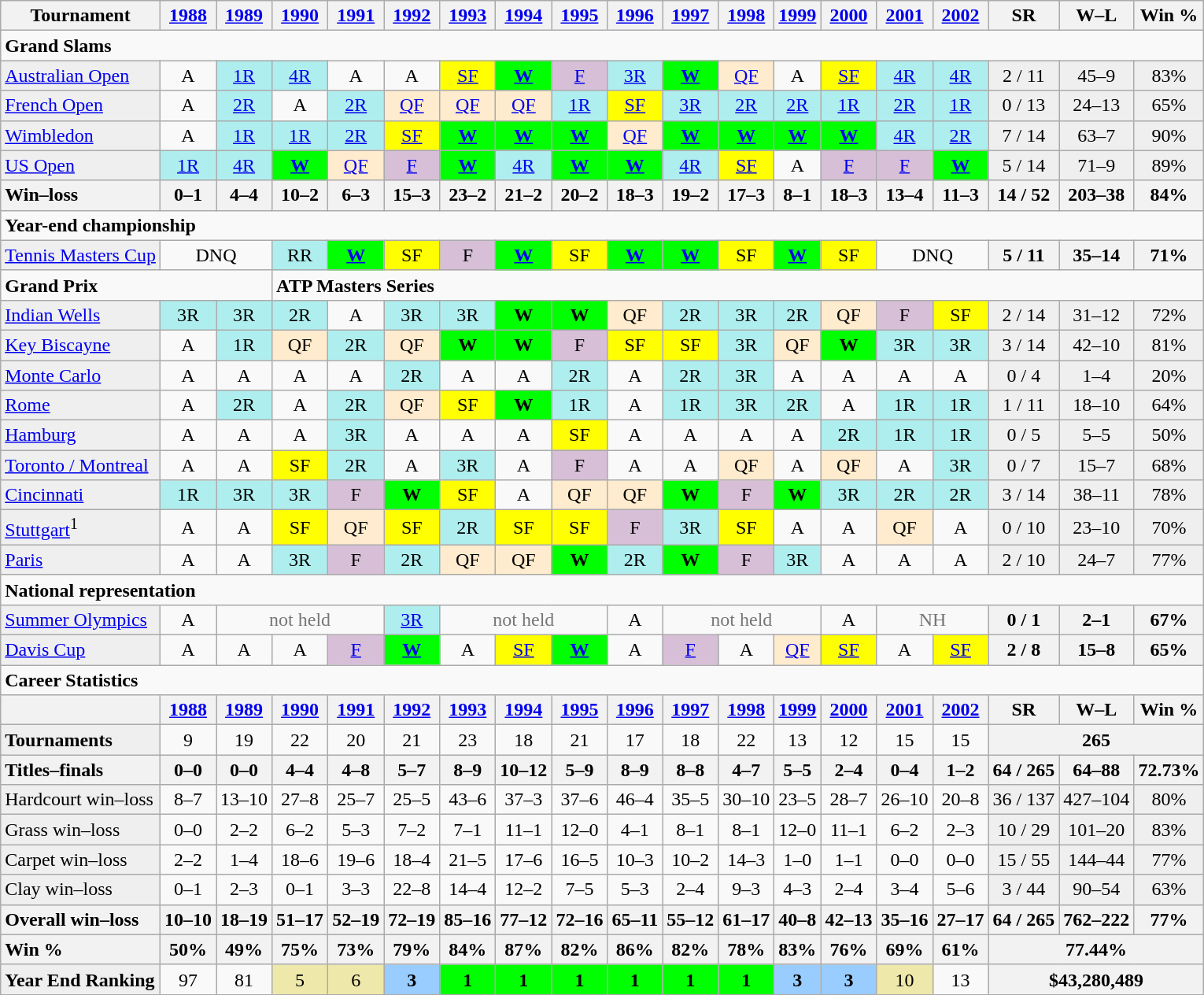<table class=wikitable style=text-align:center>
<tr>
<th>Tournament</th>
<th><a href='#'>1988</a></th>
<th><a href='#'>1989</a></th>
<th><a href='#'>1990</a></th>
<th><a href='#'>1991</a></th>
<th><a href='#'>1992</a></th>
<th><a href='#'>1993</a></th>
<th><a href='#'>1994</a></th>
<th><a href='#'>1995</a></th>
<th><a href='#'>1996</a></th>
<th><a href='#'>1997</a></th>
<th><a href='#'>1998</a></th>
<th><a href='#'>1999</a></th>
<th><a href='#'>2000</a></th>
<th><a href='#'>2001</a></th>
<th><a href='#'>2002</a></th>
<th>SR</th>
<th>W–L</th>
<th>Win %</th>
</tr>
<tr>
<td colspan=19 align=left><strong>Grand Slams</strong></td>
</tr>
<tr>
<td bgcolor=#efefef align=left><a href='#'>Australian Open</a></td>
<td>A</td>
<td bgcolor=PaleTurquoise><a href='#'>1R</a></td>
<td bgcolor=PaleTurquoise><a href='#'>4R</a></td>
<td>A</td>
<td>A</td>
<td bgcolor=yellow><a href='#'>SF</a></td>
<td bgcolor=lime><strong><a href='#'>W</a></strong></td>
<td bgcolor=Thistle><a href='#'>F</a></td>
<td bgcolor=PaleTurquoise><a href='#'>3R</a></td>
<td bgcolor=lime><strong><a href='#'>W</a></strong></td>
<td bgcolor=BlanchedAlmond><a href='#'>QF</a></td>
<td>A</td>
<td bgcolor=yellow><a href='#'>SF</a></td>
<td bgcolor=PaleTurquoise><a href='#'>4R</a></td>
<td bgcolor=PaleTurquoise><a href='#'>4R</a></td>
<td bgcolor=#efefef>2 / 11</td>
<td bgcolor=#efefef>45–9</td>
<td bgcolor=#efefef>83%</td>
</tr>
<tr>
<td bgcolor=#efefef align=left><a href='#'>French Open</a></td>
<td>A</td>
<td bgcolor=PaleTurquoise><a href='#'>2R</a></td>
<td>A</td>
<td bgcolor=PaleTurquoise><a href='#'>2R</a></td>
<td bgcolor=BlanchedAlmond><a href='#'>QF</a></td>
<td bgcolor=BlanchedAlmond><a href='#'>QF</a></td>
<td bgcolor=BlanchedAlmond><a href='#'>QF</a></td>
<td bgcolor=PaleTurquoise><a href='#'>1R</a></td>
<td bgcolor=yellow><a href='#'>SF</a></td>
<td bgcolor=PaleTurquoise><a href='#'>3R</a></td>
<td bgcolor=PaleTurquoise><a href='#'>2R</a></td>
<td bgcolor=PaleTurquoise><a href='#'>2R</a></td>
<td bgcolor=PaleTurquoise><a href='#'>1R</a></td>
<td bgcolor=PaleTurquoise><a href='#'>2R</a></td>
<td bgcolor=PaleTurquoise><a href='#'>1R</a></td>
<td bgcolor=#efefef>0 / 13</td>
<td bgcolor=#efefef>24–13</td>
<td bgcolor=#efefef>65%</td>
</tr>
<tr>
<td bgcolor=#efefef align=left><a href='#'>Wimbledon</a></td>
<td>A</td>
<td bgcolor=PaleTurquoise><a href='#'>1R</a></td>
<td bgcolor=PaleTurquoise><a href='#'>1R</a></td>
<td bgcolor=PaleTurquoise><a href='#'>2R</a></td>
<td bgcolor=yellow><a href='#'>SF</a></td>
<td bgcolor=lime><strong><a href='#'>W</a></strong></td>
<td bgcolor=lime><strong><a href='#'>W</a></strong></td>
<td bgcolor=lime><strong><a href='#'>W</a></strong></td>
<td bgcolor=BlanchedAlmond><a href='#'>QF</a></td>
<td bgcolor=lime><strong><a href='#'>W</a></strong></td>
<td bgcolor=lime><strong><a href='#'>W</a></strong></td>
<td bgcolor=lime><strong><a href='#'>W</a></strong></td>
<td bgcolor=lime><strong><a href='#'>W</a></strong></td>
<td bgcolor=PaleTurquoise><a href='#'>4R</a></td>
<td bgcolor=PaleTurquoise><a href='#'>2R</a></td>
<td bgcolor=#efefef>7 / 14</td>
<td bgcolor=#efefef>63–7</td>
<td bgcolor=#efefef>90%</td>
</tr>
<tr>
<td bgcolor=#efefef align=left><a href='#'>US Open</a></td>
<td bgcolor=PaleTurquoise><a href='#'>1R</a></td>
<td bgcolor=PaleTurquoise><a href='#'>4R</a></td>
<td bgcolor=lime><strong><a href='#'>W</a></strong></td>
<td bgcolor=BlanchedAlmond><a href='#'>QF</a></td>
<td bgcolor=Thistle><a href='#'>F</a></td>
<td bgcolor=lime><strong><a href='#'>W</a></strong></td>
<td bgcolor=PaleTurquoise><a href='#'>4R</a></td>
<td bgcolor=lime><strong><a href='#'>W</a></strong></td>
<td bgcolor=lime><strong><a href='#'>W</a></strong></td>
<td bgcolor=PaleTurquoise><a href='#'>4R</a></td>
<td bgcolor=yellow><a href='#'>SF</a></td>
<td>A</td>
<td bgcolor=Thistle><a href='#'>F</a></td>
<td bgcolor=Thistle><a href='#'>F</a></td>
<td bgcolor=lime><strong><a href='#'>W</a></strong></td>
<td bgcolor=#efefef>5 / 14</td>
<td bgcolor=#efefef>71–9</td>
<td bgcolor=#efefef>89%</td>
</tr>
<tr>
<th style=text-align:left>Win–loss</th>
<th>0–1</th>
<th>4–4</th>
<th>10–2</th>
<th>6–3</th>
<th>15–3</th>
<th>23–2</th>
<th>21–2</th>
<th>20–2</th>
<th>18–3</th>
<th>19–2</th>
<th>17–3</th>
<th>8–1</th>
<th>18–3</th>
<th>13–4</th>
<th>11–3</th>
<th>14 / 52</th>
<th>203–38</th>
<th>84%</th>
</tr>
<tr>
<td colspan=19 align=left><strong>Year-end championship</strong></td>
</tr>
<tr>
<td bgcolor=#efefef align=left><a href='#'>Tennis Masters Cup</a></td>
<td colspan=2>DNQ</td>
<td bgcolor=PaleTurquoise>RR</td>
<td bgcolor=lime><strong><a href='#'>W</a></strong></td>
<td bgcolor=yellow>SF</td>
<td bgcolor=Thistle>F</td>
<td bgcolor=lime><strong><a href='#'>W</a></strong></td>
<td bgcolor=yellow>SF</td>
<td bgcolor=lime><strong><a href='#'>W</a></strong></td>
<td bgcolor=lime><strong><a href='#'>W</a></strong></td>
<td bgcolor=yellow>SF</td>
<td bgcolor=lime><strong><a href='#'>W</a></strong></td>
<td bgcolor=yellow>SF</td>
<td colspan=2>DNQ</td>
<th>5 / 11</th>
<th>35–14</th>
<th>71%</th>
</tr>
<tr>
<td colspan=3 align=left><strong>Grand Prix</strong></td>
<td colspan=16 align=left><strong>ATP Masters Series</strong></td>
</tr>
<tr>
<td bgcolor=#efefef align=left><a href='#'>Indian Wells</a></td>
<td bgcolor=PaleTurquoise>3R</td>
<td bgcolor=PaleTurquoise>3R</td>
<td bgcolor=PaleTurquoise>2R</td>
<td>A</td>
<td bgcolor=PaleTurquoise>3R</td>
<td bgcolor=PaleTurquoise>3R</td>
<td bgcolor=lime><strong>W</strong></td>
<td bgcolor=lime><strong>W</strong></td>
<td bgcolor=BlanchedAlmond>QF</td>
<td bgcolor=PaleTurquoise>2R</td>
<td bgcolor=PaleTurquoise>3R</td>
<td bgcolor=PaleTurquoise>2R</td>
<td bgcolor=BlanchedAlmond>QF</td>
<td bgcolor=Thistle>F</td>
<td bgcolor=yellow>SF</td>
<td bgcolor=#efefef>2 / 14</td>
<td bgcolor=#efefef>31–12</td>
<td bgcolor=#efefef>72%</td>
</tr>
<tr>
<td bgcolor=#efefef align=left><a href='#'>Key Biscayne</a></td>
<td>A</td>
<td bgcolor=PaleTurquoise>1R</td>
<td bgcolor=BlanchedAlmond>QF</td>
<td bgcolor=PaleTurquoise>2R</td>
<td bgcolor=BlanchedAlmond>QF</td>
<td bgcolor=lime><strong>W</strong></td>
<td bgcolor=lime><strong>W</strong></td>
<td bgcolor=Thistle>F</td>
<td bgcolor=yellow>SF</td>
<td bgcolor=yellow>SF</td>
<td bgcolor=PaleTurquoise>3R</td>
<td bgcolor=BlanchedAlmond>QF</td>
<td bgcolor=lime><strong>W</strong></td>
<td bgcolor=PaleTurquoise>3R</td>
<td bgcolor=PaleTurquoise>3R</td>
<td bgcolor=#efefef>3 / 14</td>
<td bgcolor=#efefef>42–10</td>
<td bgcolor=#efefef>81%</td>
</tr>
<tr>
<td bgcolor=#efefef align=left><a href='#'>Monte Carlo</a></td>
<td>A</td>
<td>A</td>
<td>A</td>
<td>A</td>
<td bgcolor=PaleTurquoise>2R</td>
<td>A</td>
<td>A</td>
<td bgcolor=PaleTurquoise>2R</td>
<td>A</td>
<td bgcolor=PaleTurquoise>2R</td>
<td bgcolor=PaleTurquoise>3R</td>
<td>A</td>
<td>A</td>
<td>A</td>
<td>A</td>
<td bgcolor=#efefef>0 / 4</td>
<td bgcolor=#efefef>1–4</td>
<td bgcolor=#efefef>20%</td>
</tr>
<tr>
<td bgcolor=#efefef align=left><a href='#'>Rome</a></td>
<td>A</td>
<td bgcolor=PaleTurquoise>2R</td>
<td>A</td>
<td bgcolor=PaleTurquoise>2R</td>
<td bgcolor=BlanchedAlmond>QF</td>
<td bgcolor=yellow>SF</td>
<td bgcolor=lime><strong>W</strong></td>
<td bgcolor=PaleTurquoise>1R</td>
<td>A</td>
<td bgcolor=PaleTurquoise>1R</td>
<td bgcolor=PaleTurquoise>3R</td>
<td bgcolor=PaleTurquoise>2R</td>
<td>A</td>
<td bgcolor=PaleTurquoise>1R</td>
<td bgcolor=PaleTurquoise>1R</td>
<td bgcolor=#efefef>1 / 11</td>
<td bgcolor=#efefef>18–10</td>
<td bgcolor=#efefef>64%</td>
</tr>
<tr>
<td bgcolor=#efefef align=left><a href='#'>Hamburg</a></td>
<td>A</td>
<td>A</td>
<td>A</td>
<td bgcolor=PaleTurquoise>3R</td>
<td>A</td>
<td>A</td>
<td>A</td>
<td bgcolor=yellow>SF</td>
<td>A</td>
<td>A</td>
<td>A</td>
<td>A</td>
<td bgcolor=PaleTurquoise>2R</td>
<td bgcolor=PaleTurquoise>1R</td>
<td bgcolor=PaleTurquoise>1R</td>
<td bgcolor=#efefef>0 / 5</td>
<td bgcolor=#efefef>5–5</td>
<td bgcolor=#efefef>50%</td>
</tr>
<tr>
<td bgcolor=#efefef align=left><a href='#'>Toronto / Montreal</a></td>
<td>A</td>
<td>A</td>
<td bgcolor=yellow>SF</td>
<td bgcolor=PaleTurquoise>2R</td>
<td>A</td>
<td bgcolor=PaleTurquoise>3R</td>
<td>A</td>
<td bgcolor=Thistle>F</td>
<td>A</td>
<td>A</td>
<td bgcolor=BlanchedAlmond>QF</td>
<td>A</td>
<td bgcolor=BlanchedAlmond>QF</td>
<td>A</td>
<td bgcolor=PaleTurquoise>3R</td>
<td bgcolor=#efefef>0 / 7</td>
<td bgcolor=#efefef>15–7</td>
<td bgcolor=#efefef>68%</td>
</tr>
<tr>
<td bgcolor=#efefef align=left><a href='#'>Cincinnati</a></td>
<td bgcolor=PaleTurquoise>1R</td>
<td bgcolor=PaleTurquoise>3R</td>
<td bgcolor=PaleTurquoise>3R</td>
<td bgcolor=Thistle>F</td>
<td bgcolor=lime><strong>W</strong></td>
<td bgcolor=yellow>SF</td>
<td>A</td>
<td bgcolor=BlanchedAlmond>QF</td>
<td bgcolor=BlanchedAlmond>QF</td>
<td bgcolor=lime><strong>W</strong></td>
<td bgcolor=Thistle>F</td>
<td bgcolor=lime><strong>W</strong></td>
<td bgcolor=PaleTurquoise>3R</td>
<td bgcolor=PaleTurquoise>2R</td>
<td bgcolor=PaleTurquoise>2R</td>
<td bgcolor=#efefef>3 / 14</td>
<td bgcolor=#efefef>38–11</td>
<td bgcolor=#efefef>78%</td>
</tr>
<tr>
<td bgcolor=#efefef align=left><a href='#'>Stuttgart</a><sup>1</sup></td>
<td>A</td>
<td>A</td>
<td bgcolor=yellow>SF</td>
<td bgcolor=BlanchedAlmond>QF</td>
<td bgcolor=yellow>SF</td>
<td bgcolor=PaleTurquoise>2R</td>
<td bgcolor=yellow>SF</td>
<td bgcolor=yellow>SF</td>
<td bgcolor=Thistle>F</td>
<td bgcolor=PaleTurquoise>3R</td>
<td bgcolor=yellow>SF</td>
<td>A</td>
<td>A</td>
<td bgcolor=BlanchedAlmond>QF</td>
<td>A</td>
<td bgcolor=#efefef>0 / 10</td>
<td bgcolor=#efefef>23–10</td>
<td bgcolor=#efefef>70%</td>
</tr>
<tr>
<td bgcolor=#efefef align=left><a href='#'>Paris</a></td>
<td>A</td>
<td>A</td>
<td bgcolor=PaleTurquoise>3R</td>
<td bgcolor=Thistle>F</td>
<td bgcolor=PaleTurquoise>2R</td>
<td bgcolor=BlanchedAlmond>QF</td>
<td bgcolor=BlanchedAlmond>QF</td>
<td bgcolor=lime><strong>W</strong></td>
<td bgcolor=PaleTurquoise>2R</td>
<td bgcolor=lime><strong>W</strong></td>
<td bgcolor=Thistle>F</td>
<td bgcolor=PaleTurquoise>3R</td>
<td>A</td>
<td>A</td>
<td>A</td>
<td bgcolor=#efefef>2 / 10</td>
<td bgcolor=#efefef>24–7</td>
<td bgcolor=#efefef>77%</td>
</tr>
<tr>
<td colspan="19" style="text-align:left;"><strong>National representation</strong></td>
</tr>
<tr>
<td bgcolor=#efefef align=left><a href='#'>Summer Olympics</a></td>
<td>A</td>
<td colspan=3 style=color:#767676>not held</td>
<td bgcolor=#afeeee><a href='#'>3R</a></td>
<td colspan=3 style=color:#767676>not held</td>
<td>A</td>
<td colspan=3 style=color:#767676>not held</td>
<td>A</td>
<td colspan=2 style=color:#767676>NH</td>
<th>0 / 1</th>
<th>2–1</th>
<th>67%</th>
</tr>
<tr>
<td bgcolor=#efefef align=left><a href='#'>Davis Cup</a></td>
<td>A</td>
<td>A</td>
<td>A</td>
<td style="background:thistle;"><a href='#'>F</a></td>
<td style="background:lime;"><a href='#'><strong>W</strong></a></td>
<td>A</td>
<td style="background:yellow;"><a href='#'>SF</a></td>
<td style="background:lime;"><a href='#'><strong>W</strong></a></td>
<td>A</td>
<td style="background:thistle;"><a href='#'>F</a></td>
<td>A</td>
<td style="background:BlanchedAlmond;"><a href='#'>QF</a></td>
<td style="background:yellow;"><a href='#'>SF</a></td>
<td>A</td>
<td style="background:yellow;"><a href='#'>SF</a></td>
<th>2 / 8</th>
<th>15–8</th>
<th>65%</th>
</tr>
<tr>
<td colspan=19 align=left><strong>Career Statistics</strong></td>
</tr>
<tr>
<th></th>
<th><a href='#'>1988</a></th>
<th><a href='#'>1989</a></th>
<th><a href='#'>1990</a></th>
<th><a href='#'>1991</a></th>
<th><a href='#'>1992</a></th>
<th><a href='#'>1993</a></th>
<th><a href='#'>1994</a></th>
<th><a href='#'>1995</a></th>
<th><a href='#'>1996</a></th>
<th><a href='#'>1997</a></th>
<th><a href='#'>1998</a></th>
<th><a href='#'>1999</a></th>
<th><a href='#'>2000</a></th>
<th><a href='#'>2001</a></th>
<th><a href='#'>2002</a></th>
<th>SR</th>
<th>W–L</th>
<th>Win %</th>
</tr>
<tr>
<td bgcolor=#efefef align=left><strong>Tournaments</strong></td>
<td>9</td>
<td>19</td>
<td>22</td>
<td>20</td>
<td>21</td>
<td>23</td>
<td>18</td>
<td>21</td>
<td>17</td>
<td>18</td>
<td>22</td>
<td>13</td>
<td>12</td>
<td>15</td>
<td>15</td>
<th colspan=3>265</th>
</tr>
<tr>
<th style=text-align:left>Titles–finals</th>
<th>0–0</th>
<th>0–0</th>
<th>4–4</th>
<th>4–8</th>
<th>5–7</th>
<th>8–9</th>
<th>10–12</th>
<th>5–9</th>
<th>8–9</th>
<th>8–8</th>
<th>4–7</th>
<th>5–5</th>
<th>2–4</th>
<th>0–4</th>
<th>1–2</th>
<th>64 / 265</th>
<th>64–88</th>
<th>72.73%</th>
</tr>
<tr>
<td bgcolor=#efefef align=left>Hardcourt win–loss</td>
<td>8–7</td>
<td>13–10</td>
<td>27–8</td>
<td>25–7</td>
<td>25–5</td>
<td>43–6</td>
<td>37–3</td>
<td>37–6</td>
<td>46–4</td>
<td>35–5</td>
<td>30–10</td>
<td>23–5</td>
<td>28–7</td>
<td>26–10</td>
<td>20–8</td>
<td bgcolor=#efefef>36 / 137</td>
<td bgcolor=#efefef>427–104</td>
<td bgcolor=#efefef>80%</td>
</tr>
<tr>
<td bgcolor=#efefef align=left>Grass win–loss</td>
<td>0–0</td>
<td>2–2</td>
<td>6–2</td>
<td>5–3</td>
<td>7–2</td>
<td>7–1</td>
<td>11–1</td>
<td>12–0</td>
<td>4–1</td>
<td>8–1</td>
<td>8–1</td>
<td>12–0</td>
<td>11–1</td>
<td>6–2</td>
<td>2–3</td>
<td bgcolor=#efefef>10 / 29</td>
<td bgcolor=#efefef>101–20</td>
<td bgcolor=#efefef>83%</td>
</tr>
<tr>
<td bgcolor=#efefef align=left>Carpet win–loss</td>
<td>2–2</td>
<td>1–4</td>
<td>18–6</td>
<td>19–6</td>
<td>18–4</td>
<td>21–5</td>
<td>17–6</td>
<td>16–5</td>
<td>10–3</td>
<td>10–2</td>
<td>14–3</td>
<td>1–0</td>
<td>1–1</td>
<td>0–0</td>
<td>0–0</td>
<td bgcolor=#efefef>15 / 55</td>
<td bgcolor=#efefef>144–44</td>
<td bgcolor=#efefef>77%</td>
</tr>
<tr>
<td bgcolor=#efefef align=left>Clay win–loss</td>
<td>0–1</td>
<td>2–3</td>
<td>0–1</td>
<td>3–3</td>
<td>22–8</td>
<td>14–4</td>
<td>12–2</td>
<td>7–5</td>
<td>5–3</td>
<td>2–4</td>
<td>9–3</td>
<td>4–3</td>
<td>2–4</td>
<td>3–4</td>
<td>5–6</td>
<td bgcolor=#efefef>3 / 44</td>
<td bgcolor=#efefef>90–54</td>
<td bgcolor=#efefef>63%</td>
</tr>
<tr>
<th style=text-align:left>Overall win–loss</th>
<th>10–10</th>
<th>18–19</th>
<th>51–17</th>
<th>52–19</th>
<th>72–19</th>
<th>85–16</th>
<th>77–12</th>
<th>72–16</th>
<th>65–11</th>
<th>55–12</th>
<th>61–17</th>
<th>40–8</th>
<th>42–13</th>
<th>35–16</th>
<th>27–17</th>
<th>64 / 265</th>
<th>762–222</th>
<th>77%</th>
</tr>
<tr>
<th style=text-align:left>Win %</th>
<th>50%</th>
<th>49%</th>
<th>75%</th>
<th>73%</th>
<th>79%</th>
<th>84%</th>
<th>87%</th>
<th>82%</th>
<th>86%</th>
<th>82%</th>
<th>78%</th>
<th>83%</th>
<th>76%</th>
<th>69%</th>
<th>61%</th>
<th colspan=3>77.44%</th>
</tr>
<tr>
<td bgcolor=#efefef align=left><strong>Year End Ranking</strong></td>
<td>97</td>
<td>81</td>
<td bgcolor=PaleGoldenRod>5</td>
<td bgcolor=PaleGoldenRod>6</td>
<td bgcolor=#99ccff><strong>3</strong></td>
<td bgcolor=lime><strong>1</strong></td>
<td bgcolor=lime><strong>1</strong></td>
<td bgcolor=lime><strong>1</strong></td>
<td bgcolor=lime><strong>1</strong></td>
<td bgcolor=lime><strong>1</strong></td>
<td bgcolor=lime><strong>1</strong></td>
<td bgcolor=#99ccff><strong>3</strong></td>
<td bgcolor=#99ccff><strong>3</strong></td>
<td bgcolor=PaleGoldenRod>10</td>
<td>13</td>
<th colspan=3>$43,280,489</th>
</tr>
</table>
